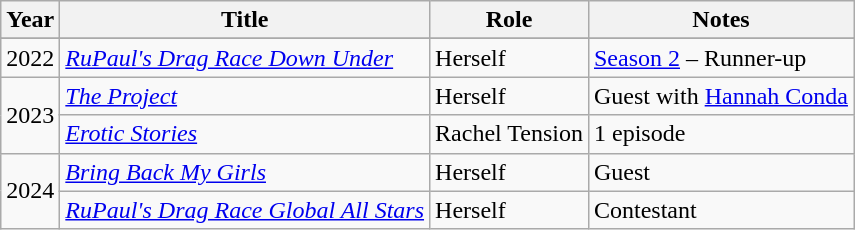<table class="wikitable sortable">
<tr>
<th>Year</th>
<th>Title</th>
<th>Role</th>
<th class="unsortable">Notes</th>
</tr>
<tr>
</tr>
<tr>
<td>2022</td>
<td><em><a href='#'>RuPaul's Drag Race Down Under</a></em></td>
<td>Herself</td>
<td><a href='#'>Season 2</a> – Runner-up</td>
</tr>
<tr>
<td rowspan="2">2023</td>
<td><em><a href='#'>The Project</a></em></td>
<td>Herself</td>
<td>Guest with <a href='#'>Hannah Conda</a></td>
</tr>
<tr>
<td><em><a href='#'>Erotic Stories</a></em></td>
<td>Rachel Tension</td>
<td>1 episode</td>
</tr>
<tr>
<td rowspan="2">2024</td>
<td><em><a href='#'>Bring Back My Girls</a></em></td>
<td>Herself</td>
<td>Guest</td>
</tr>
<tr>
<td><em><a href='#'>RuPaul's Drag Race Global All Stars</a></em></td>
<td>Herself</td>
<td>Contestant</td>
</tr>
</table>
